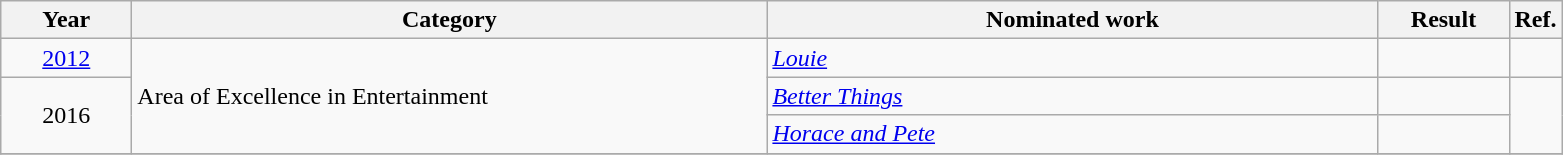<table class=wikitable>
<tr>
<th scope="col" style="width:5em;">Year</th>
<th scope="col" style="width:26em;">Category</th>
<th scope="col" style="width:25em;">Nominated work</th>
<th scope="col" style="width:5em;">Result</th>
<th>Ref.</th>
</tr>
<tr>
<td style="text-align:center;"><a href='#'>2012</a></td>
<td rowspan=3>Area of Excellence in Entertainment</td>
<td><em><a href='#'>Louie</a></em></td>
<td></td>
<td style="text-align: center;"></td>
</tr>
<tr>
<td style="text-align:center;", rowspan=2>2016</td>
<td><em><a href='#'>Better Things</a></em></td>
<td></td>
<td style="text-align: center;" , rowspan=2></td>
</tr>
<tr>
<td><em><a href='#'>Horace and Pete</a></em></td>
<td></td>
</tr>
<tr>
</tr>
</table>
